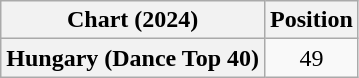<table class="wikitable sortable plainrowheaders" style="text-align:center">
<tr>
<th scope="col">Chart (2024)</th>
<th scope="col">Position</th>
</tr>
<tr>
<th scope="row">Hungary (Dance Top 40)</th>
<td>49</td>
</tr>
</table>
